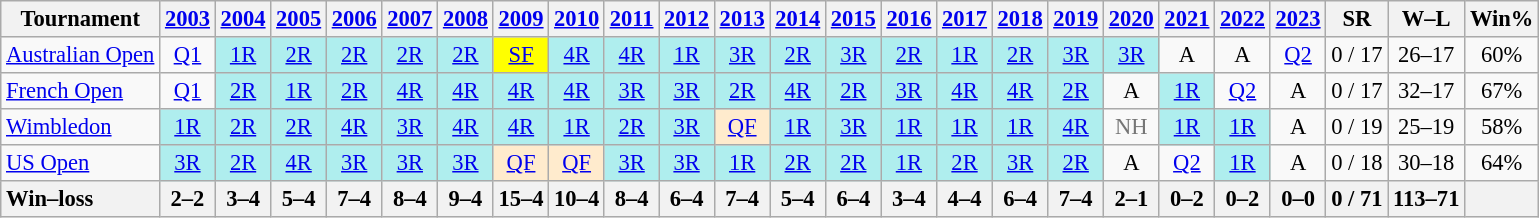<table class=wikitable style=text-align:center;font-size:94%>
<tr>
<th>Tournament</th>
<th><a href='#'>2003</a></th>
<th><a href='#'>2004</a></th>
<th><a href='#'>2005</a></th>
<th><a href='#'>2006</a></th>
<th><a href='#'>2007</a></th>
<th><a href='#'>2008</a></th>
<th><a href='#'>2009</a></th>
<th><a href='#'>2010</a></th>
<th><a href='#'>2011</a></th>
<th><a href='#'>2012</a></th>
<th><a href='#'>2013</a></th>
<th><a href='#'>2014</a></th>
<th><a href='#'>2015</a></th>
<th><a href='#'>2016</a></th>
<th><a href='#'>2017</a></th>
<th><a href='#'>2018</a></th>
<th><a href='#'>2019</a></th>
<th><a href='#'>2020</a></th>
<th><a href='#'>2021</a></th>
<th><a href='#'>2022</a></th>
<th><a href='#'>2023</a></th>
<th>SR</th>
<th>W–L</th>
<th>Win%</th>
</tr>
<tr>
<td align=left><a href='#'>Australian Open</a></td>
<td><a href='#'>Q1</a></td>
<td bgcolor=afeeee><a href='#'>1R</a></td>
<td bgcolor=afeeee><a href='#'>2R</a></td>
<td bgcolor=afeeee><a href='#'>2R</a></td>
<td bgcolor=afeeee><a href='#'>2R</a></td>
<td bgcolor=afeeee><a href='#'>2R</a></td>
<td bgcolor=yellow><a href='#'>SF</a></td>
<td bgcolor=afeeee><a href='#'>4R</a></td>
<td bgcolor=afeeee><a href='#'>4R</a></td>
<td bgcolor=afeeee><a href='#'>1R</a></td>
<td bgcolor=afeeee><a href='#'>3R</a></td>
<td bgcolor=afeeee><a href='#'>2R</a></td>
<td bgcolor=afeeee><a href='#'>3R</a></td>
<td bgcolor=afeeee><a href='#'>2R</a></td>
<td bgcolor=afeeee><a href='#'>1R</a></td>
<td bgcolor=afeeee><a href='#'>2R</a></td>
<td bgcolor=afeeee><a href='#'>3R</a></td>
<td bgcolor=afeeee><a href='#'>3R</a></td>
<td>A</td>
<td>A</td>
<td><a href='#'>Q2</a></td>
<td>0 / 17</td>
<td>26–17</td>
<td>60%</td>
</tr>
<tr>
<td align=left><a href='#'>French Open</a></td>
<td><a href='#'>Q1</a></td>
<td bgcolor=afeeee><a href='#'>2R</a></td>
<td bgcolor=afeeee><a href='#'>1R</a></td>
<td bgcolor=afeeee><a href='#'>2R</a></td>
<td bgcolor=afeeee><a href='#'>4R</a></td>
<td bgcolor=afeeee><a href='#'>4R</a></td>
<td bgcolor=afeeee><a href='#'>4R</a></td>
<td bgcolor=afeeee><a href='#'>4R</a></td>
<td bgcolor=afeeee><a href='#'>3R</a></td>
<td bgcolor=afeeee><a href='#'>3R</a></td>
<td bgcolor=afeeee><a href='#'>2R</a></td>
<td bgcolor=afeeee><a href='#'>4R</a></td>
<td bgcolor=afeeee><a href='#'>2R</a></td>
<td bgcolor=afeeee><a href='#'>3R</a></td>
<td bgcolor=afeeee><a href='#'>4R</a></td>
<td bgcolor=afeeee><a href='#'>4R</a></td>
<td bgcolor=afeeee><a href='#'>2R</a></td>
<td>A</td>
<td bgcolor=afeeee><a href='#'>1R</a></td>
<td><a href='#'>Q2</a></td>
<td>A</td>
<td>0 / 17</td>
<td>32–17</td>
<td>67%</td>
</tr>
<tr>
<td align=left><a href='#'>Wimbledon</a></td>
<td bgcolor=afeeee><a href='#'>1R</a></td>
<td bgcolor=afeeee><a href='#'>2R</a></td>
<td bgcolor=afeeee><a href='#'>2R</a></td>
<td bgcolor=afeeee><a href='#'>4R</a></td>
<td bgcolor=afeeee><a href='#'>3R</a></td>
<td bgcolor=afeeee><a href='#'>4R</a></td>
<td bgcolor=afeeee><a href='#'>4R</a></td>
<td bgcolor=afeeee><a href='#'>1R</a></td>
<td bgcolor=afeeee><a href='#'>2R</a></td>
<td bgcolor=afeeee><a href='#'>3R</a></td>
<td bgcolor=ffebcd><a href='#'>QF</a></td>
<td bgcolor=afeeee><a href='#'>1R</a></td>
<td bgcolor=afeeee><a href='#'>3R</a></td>
<td bgcolor=afeeee><a href='#'>1R</a></td>
<td bgcolor=afeeee><a href='#'>1R</a></td>
<td bgcolor=afeeee><a href='#'>1R</a></td>
<td bgcolor=afeeee><a href='#'>4R</a></td>
<td style=color:#767676>NH</td>
<td bgcolor=afeeee><a href='#'>1R</a></td>
<td bgcolor=afeeee><a href='#'>1R</a></td>
<td>A</td>
<td>0 / 19</td>
<td>25–19</td>
<td>58%</td>
</tr>
<tr>
<td align=left><a href='#'>US Open</a></td>
<td bgcolor=afeeee><a href='#'>3R</a></td>
<td bgcolor=afeeee><a href='#'>2R</a></td>
<td bgcolor=afeeee><a href='#'>4R</a></td>
<td bgcolor=afeeee><a href='#'>3R</a></td>
<td bgcolor=afeeee><a href='#'>3R</a></td>
<td bgcolor=afeeee><a href='#'>3R</a></td>
<td bgcolor=ffebcd><a href='#'>QF</a></td>
<td bgcolor=ffebcd><a href='#'>QF</a></td>
<td bgcolor=afeeee><a href='#'>3R</a></td>
<td bgcolor=afeeee><a href='#'>3R</a></td>
<td bgcolor=afeeee><a href='#'>1R</a></td>
<td bgcolor=afeeee><a href='#'>2R</a></td>
<td bgcolor=afeeee><a href='#'>2R</a></td>
<td bgcolor=afeeee><a href='#'>1R</a></td>
<td bgcolor=afeeee><a href='#'>2R</a></td>
<td bgcolor=afeeee><a href='#'>3R</a></td>
<td bgcolor=afeeee><a href='#'>2R</a></td>
<td>A</td>
<td><a href='#'>Q2</a></td>
<td bgcolor=afeeee><a href='#'>1R</a></td>
<td>A</td>
<td>0 / 18</td>
<td>30–18</td>
<td>64%</td>
</tr>
<tr>
<th style=text-align:left>Win–loss</th>
<th>2–2</th>
<th>3–4</th>
<th>5–4</th>
<th>7–4</th>
<th>8–4</th>
<th>9–4</th>
<th>15–4</th>
<th>10–4</th>
<th>8–4</th>
<th>6–4</th>
<th>7–4</th>
<th>5–4</th>
<th>6–4</th>
<th>3–4</th>
<th>4–4</th>
<th>6–4</th>
<th>7–4</th>
<th>2–1</th>
<th>0–2</th>
<th>0–2</th>
<th>0–0</th>
<th>0 / 71</th>
<th>113–71</th>
<th></th>
</tr>
</table>
